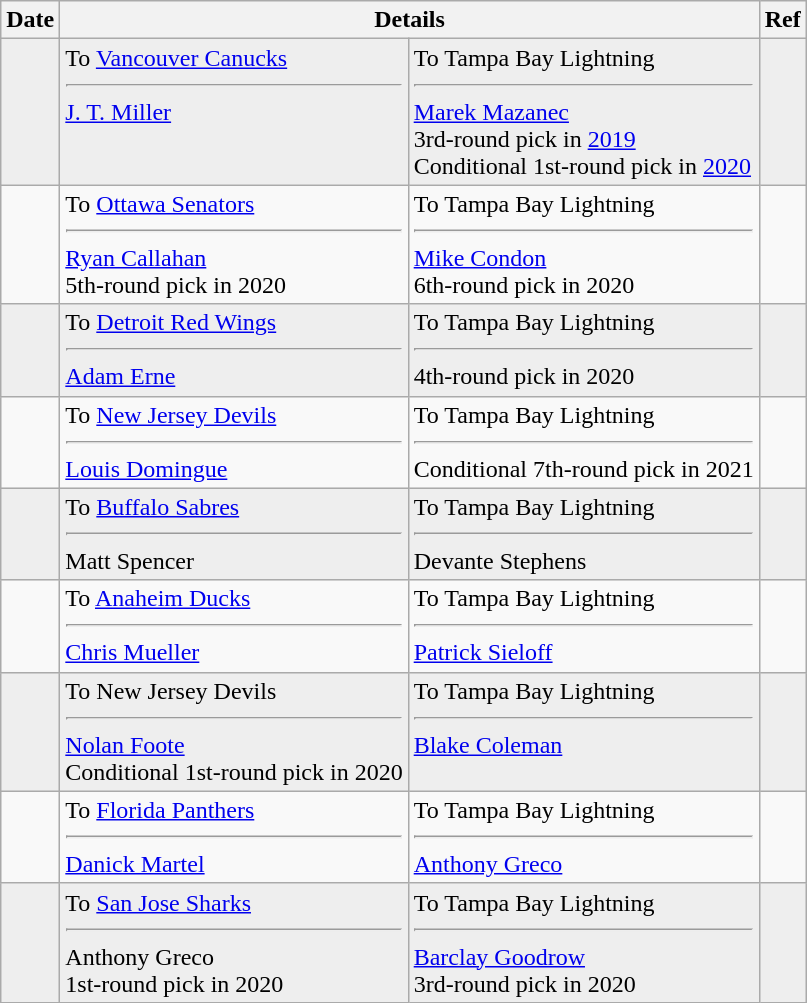<table class="wikitable">
<tr>
<th>Date</th>
<th colspan="2">Details</th>
<th>Ref</th>
</tr>
<tr style="background:#eee;">
<td></td>
<td valign="top">To <a href='#'>Vancouver Canucks</a><hr><a href='#'>J. T. Miller</a></td>
<td valign="top">To Tampa Bay Lightning<hr><a href='#'>Marek Mazanec</a><br>3rd-round pick in <a href='#'>2019</a><br>Conditional 1st-round pick in <a href='#'>2020</a></td>
<td></td>
</tr>
<tr>
<td></td>
<td valign="top">To <a href='#'>Ottawa Senators</a><hr><a href='#'>Ryan Callahan</a><br>5th-round pick in 2020</td>
<td valign="top">To Tampa Bay Lightning<hr><a href='#'>Mike Condon</a><br>6th-round pick in 2020</td>
<td></td>
</tr>
<tr style="background:#eee;">
<td></td>
<td valign="top">To <a href='#'>Detroit Red Wings</a><hr><a href='#'>Adam Erne</a></td>
<td valign="top">To Tampa Bay Lightning<hr>4th-round pick in 2020</td>
<td></td>
</tr>
<tr>
<td></td>
<td valign="top">To <a href='#'>New Jersey Devils</a><hr><a href='#'>Louis Domingue</a></td>
<td valign="top">To Tampa Bay Lightning<hr>Conditional 7th-round pick in 2021</td>
<td></td>
</tr>
<tr style="background:#eee;">
<td></td>
<td valign="top">To <a href='#'>Buffalo Sabres</a><hr>Matt Spencer</td>
<td valign="top">To Tampa Bay Lightning<hr>Devante Stephens</td>
<td></td>
</tr>
<tr>
<td></td>
<td valign="top">To <a href='#'>Anaheim Ducks</a><hr><a href='#'>Chris Mueller</a></td>
<td valign="top">To Tampa Bay Lightning<hr><a href='#'>Patrick Sieloff</a></td>
<td></td>
</tr>
<tr style="background:#eee;">
<td></td>
<td valign="top">To New Jersey Devils<hr><a href='#'>Nolan Foote</a><br>Conditional 1st-round pick in 2020</td>
<td valign="top">To Tampa Bay Lightning<hr><a href='#'>Blake Coleman</a></td>
<td></td>
</tr>
<tr>
<td></td>
<td valign="top">To <a href='#'>Florida Panthers</a><hr><a href='#'>Danick Martel</a></td>
<td valign="top">To Tampa Bay Lightning<hr><a href='#'>Anthony Greco</a></td>
<td></td>
</tr>
<tr style="background:#eee;">
<td></td>
<td valign="top">To <a href='#'>San Jose Sharks</a><hr>Anthony Greco<br> 1st-round pick in 2020</td>
<td valign="top">To Tampa Bay Lightning<hr><a href='#'>Barclay Goodrow</a><br> 3rd-round pick in 2020</td>
<td></td>
</tr>
</table>
